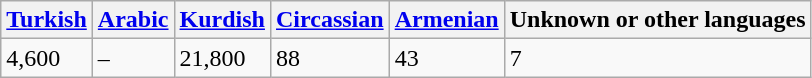<table class="wikitable">
<tr>
<th><a href='#'>Turkish</a></th>
<th><a href='#'>Arabic</a></th>
<th><a href='#'>Kurdish</a></th>
<th><a href='#'>Circassian</a></th>
<th><a href='#'>Armenian</a></th>
<th>Unknown or other languages</th>
</tr>
<tr>
<td>4,600</td>
<td>–</td>
<td>21,800</td>
<td>88</td>
<td>43</td>
<td>7</td>
</tr>
</table>
